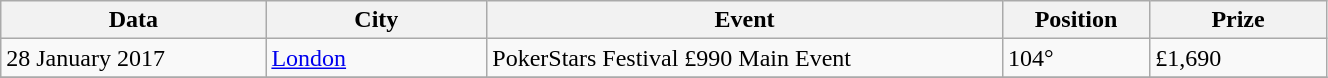<table class="wikitable" width="70%">
<tr>
<th width="18%">Data</th>
<th width="15%">City</th>
<th width="35%">Event</th>
<th width="10%">Position</th>
<th width="12%">Prize</th>
</tr>
<tr>
<td>28 January 2017</td>
<td> <a href='#'>London</a></td>
<td>PokerStars Festival £990 Main Event</td>
<td>104°</td>
<td>£1,690</td>
</tr>
<tr>
</tr>
</table>
